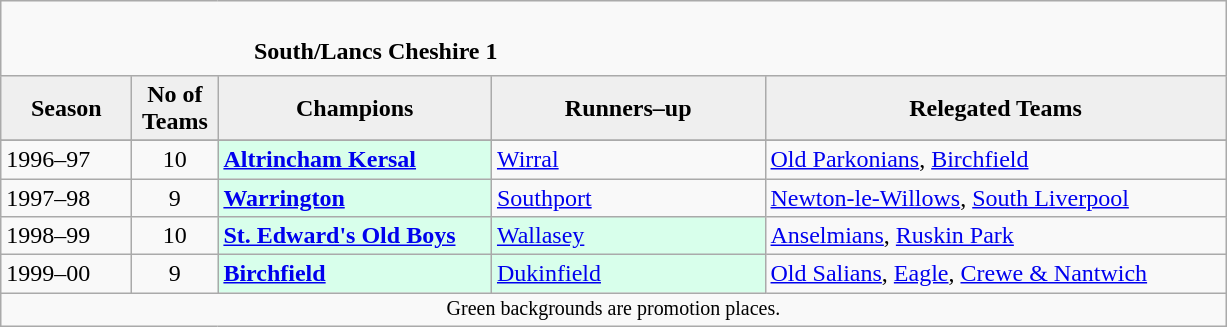<table class="wikitable" style="text-align: left;">
<tr>
<td colspan="11" cellpadding="0" cellspacing="0"><br><table border="0" style="width:100%;" cellpadding="0" cellspacing="0">
<tr>
<td style="width:20%; border:0;"></td>
<td style="border:0;"><strong>South/Lancs Cheshire 1</strong></td>
<td style="width:20%; border:0;"></td>
</tr>
</table>
</td>
</tr>
<tr>
<th style="background:#efefef; width:80px;">Season</th>
<th style="background:#efefef; width:50px;">No of Teams</th>
<th style="background:#efefef; width:175px;">Champions</th>
<th style="background:#efefef; width:175px;">Runners–up</th>
<th style="background:#efefef; width:300px;">Relegated Teams</th>
</tr>
<tr align=left>
</tr>
<tr>
<td>1996–97</td>
<td style="text-align: center;">10</td>
<td style="background:#d8ffeb;"><strong><a href='#'>Altrincham Kersal</a></strong></td>
<td><a href='#'>Wirral</a></td>
<td><a href='#'>Old Parkonians</a>, <a href='#'>Birchfield</a></td>
</tr>
<tr>
<td>1997–98</td>
<td style="text-align: center;">9</td>
<td style="background:#d8ffeb;"><strong><a href='#'>Warrington</a></strong></td>
<td><a href='#'>Southport</a></td>
<td><a href='#'>Newton-le-Willows</a>, <a href='#'>South Liverpool</a></td>
</tr>
<tr>
<td>1998–99</td>
<td style="text-align: center;">10</td>
<td style="background:#d8ffeb;"><strong><a href='#'>St. Edward's Old Boys</a></strong></td>
<td style="background:#d8ffeb;"><a href='#'>Wallasey</a></td>
<td><a href='#'>Anselmians</a>, <a href='#'>Ruskin Park</a></td>
</tr>
<tr>
<td>1999–00</td>
<td style="text-align: center;">9</td>
<td style="background:#d8ffeb;"><strong><a href='#'>Birchfield</a></strong></td>
<td style="background:#d8ffeb;"><a href='#'>Dukinfield</a></td>
<td><a href='#'>Old Salians</a>, <a href='#'>Eagle</a>, <a href='#'>Crewe & Nantwich</a></td>
</tr>
<tr>
<td colspan="15"  style="border:0; font-size:smaller; text-align:center;">Green backgrounds are promotion places.</td>
</tr>
</table>
